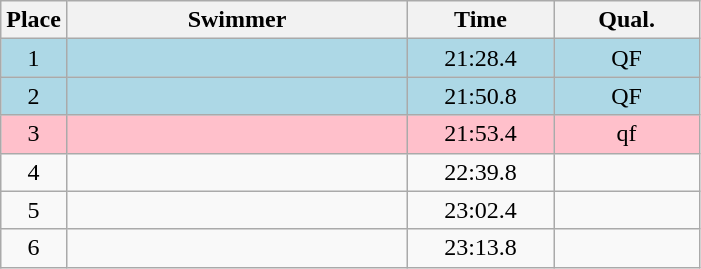<table class=wikitable style="text-align:center">
<tr>
<th>Place</th>
<th width=220>Swimmer</th>
<th width=90>Time</th>
<th width=90>Qual.</th>
</tr>
<tr bgcolor=lightblue>
<td>1</td>
<td align=left></td>
<td>21:28.4</td>
<td>QF</td>
</tr>
<tr bgcolor=lightblue>
<td>2</td>
<td align=left></td>
<td>21:50.8</td>
<td>QF</td>
</tr>
<tr bgcolor=pink>
<td>3</td>
<td align=left></td>
<td>21:53.4</td>
<td>qf</td>
</tr>
<tr>
<td>4</td>
<td align=left></td>
<td>22:39.8</td>
<td></td>
</tr>
<tr>
<td>5</td>
<td align=left></td>
<td>23:02.4</td>
<td></td>
</tr>
<tr>
<td>6</td>
<td align=left></td>
<td>23:13.8</td>
<td></td>
</tr>
</table>
